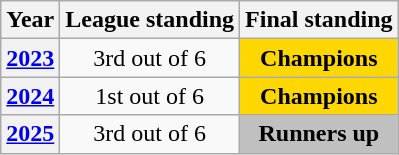<table class="wikitable" style="text-align:center;">
<tr>
<th>Year</th>
<th>League standing</th>
<th>Final standing</th>
</tr>
<tr>
<th><a href='#'>2023</a></th>
<td>3rd out of 6</td>
<td style="background: Gold;"><strong>Champions</strong></td>
</tr>
<tr>
<th><a href='#'>2024</a></th>
<td>1st out of 6</td>
<td style="background: Gold;"><strong>Champions</strong></td>
</tr>
<tr>
<th><a href='#'>2025</a></th>
<td>3rd out of 6</td>
<td style="background: Silver;"><strong>Runners up</strong></td>
</tr>
</table>
